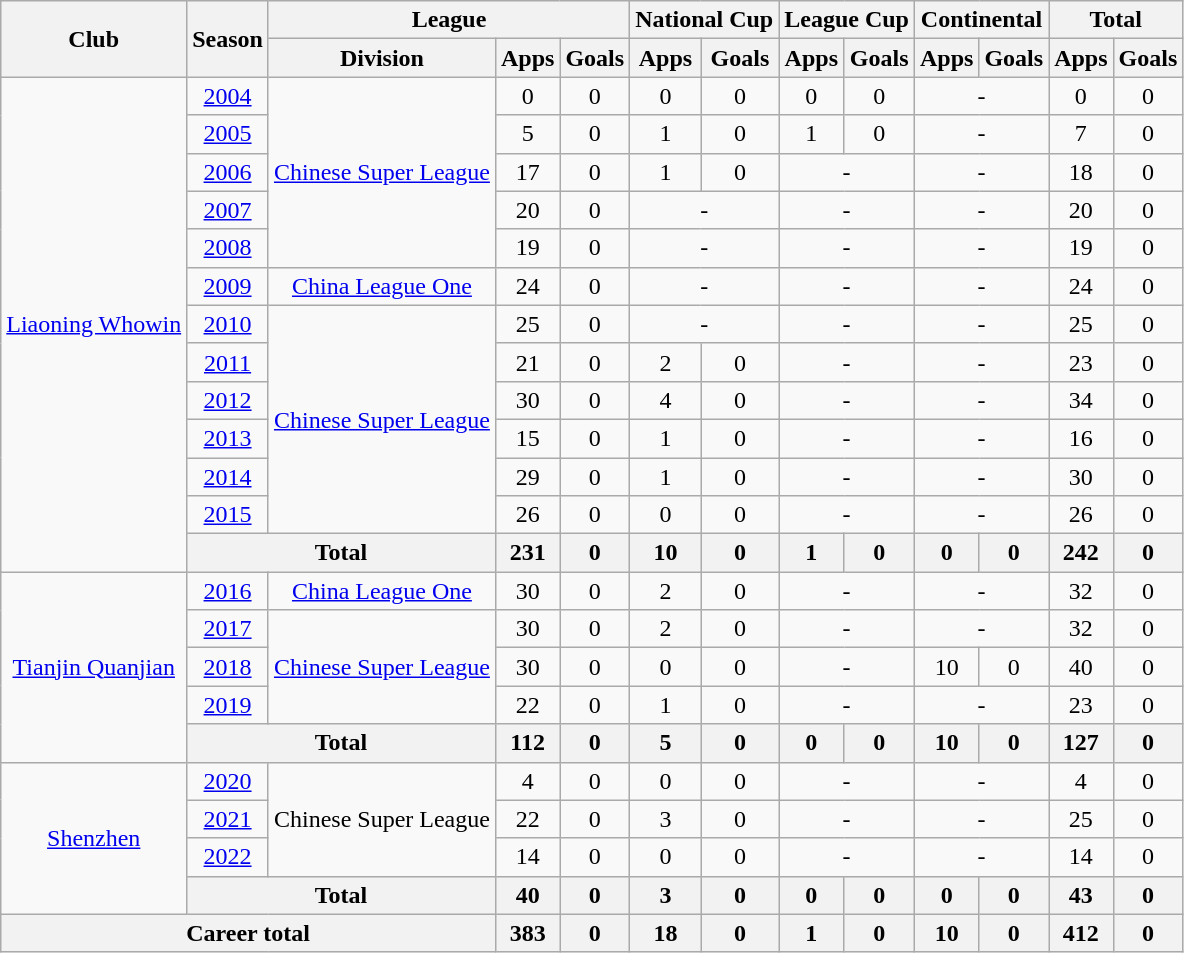<table class="wikitable" style="text-align: center">
<tr>
<th rowspan="2">Club</th>
<th rowspan="2">Season</th>
<th colspan="3">League</th>
<th colspan="2">National Cup</th>
<th colspan="2">League Cup</th>
<th colspan="2">Continental</th>
<th colspan="2">Total</th>
</tr>
<tr>
<th>Division</th>
<th>Apps</th>
<th>Goals</th>
<th>Apps</th>
<th>Goals</th>
<th>Apps</th>
<th>Goals</th>
<th>Apps</th>
<th>Goals</th>
<th>Apps</th>
<th>Goals</th>
</tr>
<tr>
<td rowspan=13><a href='#'>Liaoning Whowin</a></td>
<td><a href='#'>2004</a></td>
<td rowspan="5"><a href='#'>Chinese Super League</a></td>
<td>0</td>
<td>0</td>
<td>0</td>
<td>0</td>
<td>0</td>
<td>0</td>
<td colspan="2">-</td>
<td>0</td>
<td>0</td>
</tr>
<tr>
<td><a href='#'>2005</a></td>
<td>5</td>
<td>0</td>
<td>1</td>
<td>0</td>
<td>1</td>
<td>0</td>
<td colspan="2">-</td>
<td>7</td>
<td>0</td>
</tr>
<tr>
<td><a href='#'>2006</a></td>
<td>17</td>
<td>0</td>
<td>1</td>
<td>0</td>
<td colspan="2">-</td>
<td colspan="2">-</td>
<td>18</td>
<td>0</td>
</tr>
<tr>
<td><a href='#'>2007</a></td>
<td>20</td>
<td>0</td>
<td colspan="2">-</td>
<td colspan="2">-</td>
<td colspan="2">-</td>
<td>20</td>
<td>0</td>
</tr>
<tr>
<td><a href='#'>2008</a></td>
<td>19</td>
<td>0</td>
<td colspan="2">-</td>
<td colspan="2">-</td>
<td colspan="2">-</td>
<td>19</td>
<td>0</td>
</tr>
<tr>
<td><a href='#'>2009</a></td>
<td rowspan="1"><a href='#'>China League One</a></td>
<td>24</td>
<td>0</td>
<td colspan="2">-</td>
<td colspan="2">-</td>
<td colspan="2">-</td>
<td>24</td>
<td>0</td>
</tr>
<tr>
<td><a href='#'>2010</a></td>
<td rowspan="6"><a href='#'>Chinese Super League</a></td>
<td>25</td>
<td>0</td>
<td colspan="2">-</td>
<td colspan="2">-</td>
<td colspan="2">-</td>
<td>25</td>
<td>0</td>
</tr>
<tr>
<td><a href='#'>2011</a></td>
<td>21</td>
<td>0</td>
<td>2</td>
<td>0</td>
<td colspan="2">-</td>
<td colspan="2">-</td>
<td>23</td>
<td>0</td>
</tr>
<tr>
<td><a href='#'>2012</a></td>
<td>30</td>
<td>0</td>
<td>4</td>
<td>0</td>
<td colspan="2">-</td>
<td colspan="2">-</td>
<td>34</td>
<td>0</td>
</tr>
<tr>
<td><a href='#'>2013</a></td>
<td>15</td>
<td>0</td>
<td>1</td>
<td>0</td>
<td colspan="2">-</td>
<td colspan="2">-</td>
<td>16</td>
<td>0</td>
</tr>
<tr>
<td><a href='#'>2014</a></td>
<td>29</td>
<td>0</td>
<td>1</td>
<td>0</td>
<td colspan="2">-</td>
<td colspan="2">-</td>
<td>30</td>
<td>0</td>
</tr>
<tr>
<td><a href='#'>2015</a></td>
<td>26</td>
<td>0</td>
<td>0</td>
<td>0</td>
<td colspan="2">-</td>
<td colspan="2">-</td>
<td>26</td>
<td>0</td>
</tr>
<tr>
<th colspan=2>Total</th>
<th>231</th>
<th>0</th>
<th>10</th>
<th>0</th>
<th>1</th>
<th>0</th>
<th>0</th>
<th>0</th>
<th>242</th>
<th>0</th>
</tr>
<tr>
<td rowspan=5><a href='#'>Tianjin Quanjian</a></td>
<td><a href='#'>2016</a></td>
<td><a href='#'>China League One</a></td>
<td>30</td>
<td>0</td>
<td>2</td>
<td>0</td>
<td colspan="2">-</td>
<td colspan="2">-</td>
<td>32</td>
<td>0</td>
</tr>
<tr>
<td><a href='#'>2017</a></td>
<td rowspan=3><a href='#'>Chinese Super League</a></td>
<td>30</td>
<td>0</td>
<td>2</td>
<td>0</td>
<td colspan="2">-</td>
<td colspan="2">-</td>
<td>32</td>
<td>0</td>
</tr>
<tr>
<td><a href='#'>2018</a></td>
<td>30</td>
<td>0</td>
<td>0</td>
<td>0</td>
<td colspan="2">-</td>
<td>10</td>
<td>0</td>
<td>40</td>
<td>0</td>
</tr>
<tr>
<td><a href='#'>2019</a></td>
<td>22</td>
<td>0</td>
<td>1</td>
<td>0</td>
<td colspan="2">-</td>
<td colspan="2">-</td>
<td>23</td>
<td>0</td>
</tr>
<tr>
<th colspan=2>Total</th>
<th>112</th>
<th>0</th>
<th>5</th>
<th>0</th>
<th>0</th>
<th>0</th>
<th>10</th>
<th>0</th>
<th>127</th>
<th>0</th>
</tr>
<tr>
<td rowspan=4><a href='#'>Shenzhen</a></td>
<td><a href='#'>2020</a></td>
<td rowspan=3>Chinese Super League</td>
<td>4</td>
<td>0</td>
<td>0</td>
<td>0</td>
<td colspan="2">-</td>
<td colspan="2">-</td>
<td>4</td>
<td>0</td>
</tr>
<tr>
<td><a href='#'>2021</a></td>
<td>22</td>
<td>0</td>
<td>3</td>
<td>0</td>
<td colspan="2">-</td>
<td colspan="2">-</td>
<td>25</td>
<td>0</td>
</tr>
<tr>
<td><a href='#'>2022</a></td>
<td>14</td>
<td>0</td>
<td>0</td>
<td>0</td>
<td colspan="2">-</td>
<td colspan="2">-</td>
<td>14</td>
<td>0</td>
</tr>
<tr>
<th colspan=2>Total</th>
<th>40</th>
<th>0</th>
<th>3</th>
<th>0</th>
<th>0</th>
<th>0</th>
<th>0</th>
<th>0</th>
<th>43</th>
<th>0</th>
</tr>
<tr>
<th colspan=3>Career total</th>
<th>383</th>
<th>0</th>
<th>18</th>
<th>0</th>
<th>1</th>
<th>0</th>
<th>10</th>
<th>0</th>
<th>412</th>
<th>0</th>
</tr>
</table>
